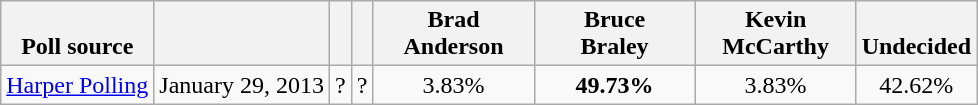<table class="wikitable" style="text-align:center">
<tr valign= bottom>
<th>Poll source</th>
<th></th>
<th></th>
<th></th>
<th style="width:100px;">Brad<br>Anderson</th>
<th style="width:100px;">Bruce<br>Braley</th>
<th style="width:100px;">Kevin<br>McCarthy</th>
<th>Undecided</th>
</tr>
<tr>
<td align=left><a href='#'>Harper Polling</a></td>
<td>January 29, 2013</td>
<td>?</td>
<td>?</td>
<td>3.83%</td>
<td><strong>49.73%</strong></td>
<td>3.83%</td>
<td>42.62%</td>
</tr>
</table>
